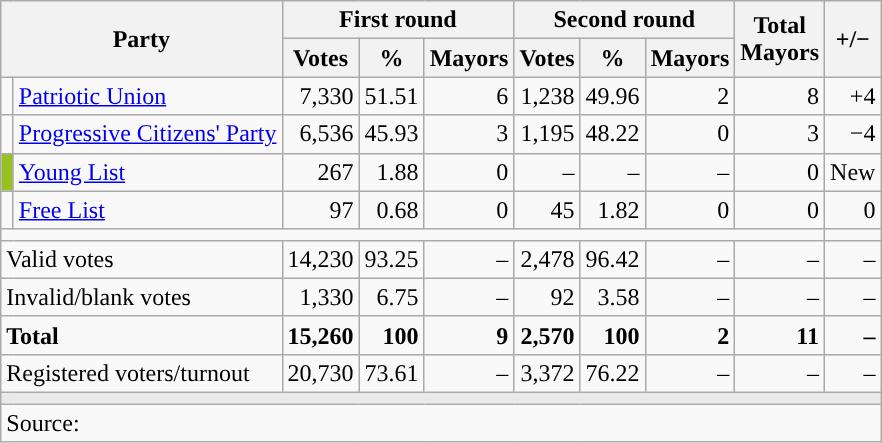<table class="wikitable" style="text-align:right">
<tr>
<th colspan="2" rowspan="2">Party</th>
<th colspan="3">First round</th>
<th colspan="3">Second round</th>
<th rowspan="2">Total<br>Mayors</th>
<th rowspan="2">+/−</th>
</tr>
<tr>
<th>Votes</th>
<th>%</th>
<th>Mayors</th>
<th>Votes</th>
<th>%</th>
<th>Mayors</th>
</tr>
<tr>
<td width="1" style="color:inherit;background:"></td>
<td style="text-align:left"><a href='#'>Patriotic Union</a></td>
<td>7,330</td>
<td>51.51</td>
<td>6</td>
<td>1,238</td>
<td>49.96</td>
<td>2</td>
<td>8</td>
<td>+4</td>
</tr>
<tr>
<td width="1" style="color:inherit;background:"></td>
<td style="text-align:left"><a href='#'>Progressive Citizens' Party</a></td>
<td>6,536</td>
<td>45.93</td>
<td>3</td>
<td>1,195</td>
<td>48.22</td>
<td>0</td>
<td>3</td>
<td>−4</td>
</tr>
<tr>
<td style="color:inherit;background:#98c01f"></td>
<td style="text-align:left"><a href='#'>Young List</a></td>
<td>267</td>
<td>1.88</td>
<td>0</td>
<td>–</td>
<td>–</td>
<td>–</td>
<td>0</td>
<td>New</td>
</tr>
<tr>
<td style="color:inherit;background:"></td>
<td style="text-align:left"><a href='#'>Free List</a></td>
<td>97</td>
<td>0.68</td>
<td>0</td>
<td>45</td>
<td>1.82</td>
<td>0</td>
<td>0</td>
<td>0</td>
</tr>
<tr>
<td colspan=9></td>
</tr>
<tr>
<td colspan="2" style="text-align:left">Valid votes</td>
<td>14,230</td>
<td>93.25</td>
<td>–</td>
<td>2,478</td>
<td>96.42</td>
<td>–</td>
<td>–</td>
<td>–</td>
</tr>
<tr>
<td colspan="2" style="text-align:left">Invalid/blank votes</td>
<td>1,330</td>
<td>6.75</td>
<td>–</td>
<td>92</td>
<td>3.58</td>
<td>–</td>
<td>–</td>
<td>–</td>
</tr>
<tr>
<td colspan="2" style="text-align:left"><strong>Total</strong></td>
<td><strong>15,260</strong></td>
<td><strong>100</strong></td>
<td><strong>9</strong></td>
<td><strong>2,570</strong></td>
<td><strong>100</strong></td>
<td><strong>2</strong></td>
<td><strong>11</strong></td>
<td><strong>–</strong></td>
</tr>
<tr>
<td colspan="2" style="text-align:left">Registered voters/turnout</td>
<td>20,730</td>
<td>73.61</td>
<td>–</td>
<td>3,372</td>
<td>76.22</td>
<td>–</td>
<td>–</td>
<td>–</td>
</tr>
<tr>
<td colspan="10" style="color:inherit;background:#E9E9E9"></td>
</tr>
<tr>
<td colspan="10" style="text-align:left">Source: </td>
</tr>
</table>
